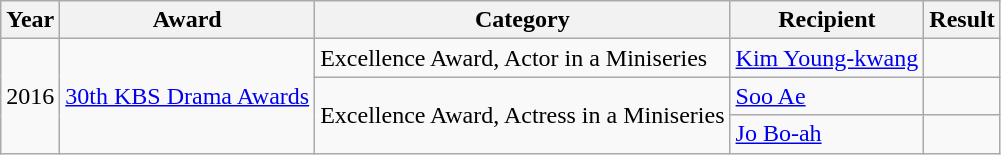<table class="wikitable">
<tr>
<th>Year</th>
<th>Award</th>
<th>Category</th>
<th>Recipient</th>
<th>Result</th>
</tr>
<tr>
<td rowspan="3">2016</td>
<td rowspan="3"><a href='#'>30th KBS Drama Awards</a></td>
<td>Excellence Award, Actor in a Miniseries</td>
<td><a href='#'>Kim Young-kwang</a></td>
<td></td>
</tr>
<tr>
<td rowspan="2">Excellence Award, Actress in a Miniseries</td>
<td><a href='#'>Soo Ae</a></td>
<td></td>
</tr>
<tr>
<td><a href='#'>Jo Bo-ah</a></td>
<td></td>
</tr>
</table>
